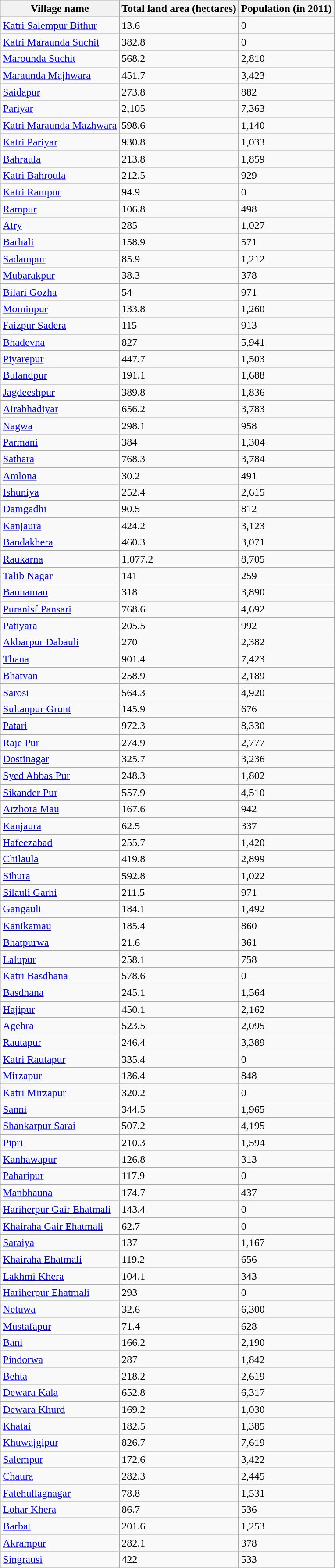<table class="wikitable sortable">
<tr>
<th>Village name</th>
<th>Total land area (hectares)</th>
<th>Population (in 2011)</th>
</tr>
<tr>
<td><a href='#'>Katri Salempur Bithur</a></td>
<td>13.6</td>
<td>0</td>
</tr>
<tr>
<td><a href='#'>Katri Maraunda Suchit</a></td>
<td>382.8</td>
<td>0</td>
</tr>
<tr>
<td><a href='#'>Marounda Suchit</a></td>
<td>568.2</td>
<td>2,810</td>
</tr>
<tr>
<td><a href='#'>Maraunda Majhwara</a></td>
<td>451.7</td>
<td>3,423</td>
</tr>
<tr>
<td><a href='#'>Saidapur</a></td>
<td>273.8</td>
<td>882</td>
</tr>
<tr>
<td><a href='#'>Pariyar</a></td>
<td>2,105</td>
<td>7,363</td>
</tr>
<tr>
<td><a href='#'>Katri Maraunda Mazhwara</a></td>
<td>598.6</td>
<td>1,140</td>
</tr>
<tr>
<td><a href='#'>Katri Pariyar</a></td>
<td>930.8</td>
<td>1,033</td>
</tr>
<tr>
<td><a href='#'>Bahraula</a></td>
<td>213.8</td>
<td>1,859</td>
</tr>
<tr>
<td><a href='#'>Katri Bahroula</a></td>
<td>212.5</td>
<td>929</td>
</tr>
<tr>
<td><a href='#'>Katri Rampur</a></td>
<td>94.9</td>
<td>0</td>
</tr>
<tr>
<td><a href='#'>Rampur</a></td>
<td>106.8</td>
<td>498</td>
</tr>
<tr>
<td><a href='#'>Atry</a></td>
<td>285</td>
<td>1,027</td>
</tr>
<tr>
<td><a href='#'>Barhali</a></td>
<td>158.9</td>
<td>571</td>
</tr>
<tr>
<td><a href='#'>Sadampur</a></td>
<td>85.9</td>
<td>1,212</td>
</tr>
<tr>
<td><a href='#'>Mubarakpur</a></td>
<td>38.3</td>
<td>378</td>
</tr>
<tr>
<td><a href='#'>Bilari Gozha</a></td>
<td>54</td>
<td>971</td>
</tr>
<tr>
<td><a href='#'>Mominpur</a></td>
<td>133.8</td>
<td>1,260</td>
</tr>
<tr>
<td><a href='#'>Faizpur Sadera</a></td>
<td>115</td>
<td>913</td>
</tr>
<tr>
<td><a href='#'>Bhadevna</a></td>
<td>827</td>
<td>5,941</td>
</tr>
<tr>
<td><a href='#'>Piyarepur</a></td>
<td>447.7</td>
<td>1,503</td>
</tr>
<tr>
<td><a href='#'>Bulandpur</a></td>
<td>191.1</td>
<td>1,688</td>
</tr>
<tr>
<td><a href='#'>Jagdeeshpur</a></td>
<td>389.8</td>
<td>1,836</td>
</tr>
<tr>
<td><a href='#'>Airabhadiyar</a></td>
<td>656.2</td>
<td>3,783</td>
</tr>
<tr>
<td><a href='#'>Nagwa</a></td>
<td>298.1</td>
<td>958</td>
</tr>
<tr>
<td><a href='#'>Parmani</a></td>
<td>384</td>
<td>1,304</td>
</tr>
<tr>
<td><a href='#'>Sathara</a></td>
<td>768.3</td>
<td>3,784</td>
</tr>
<tr>
<td><a href='#'>Amlona</a></td>
<td>30.2</td>
<td>491</td>
</tr>
<tr>
<td><a href='#'>Ishuniya</a></td>
<td>252.4</td>
<td>2,615</td>
</tr>
<tr>
<td><a href='#'>Damgadhi</a></td>
<td>90.5</td>
<td>812</td>
</tr>
<tr>
<td><a href='#'>Kanjaura</a></td>
<td>424.2</td>
<td>3,123</td>
</tr>
<tr>
<td><a href='#'>Bandakhera</a></td>
<td>460.3</td>
<td>3,071</td>
</tr>
<tr>
<td><a href='#'>Raukarna</a></td>
<td>1,077.2</td>
<td>8,705</td>
</tr>
<tr>
<td><a href='#'>Talib Nagar</a></td>
<td>141</td>
<td>259</td>
</tr>
<tr>
<td><a href='#'>Baunamau</a></td>
<td>318</td>
<td>3,890</td>
</tr>
<tr>
<td><a href='#'>Puranisf Pansari</a></td>
<td>768.6</td>
<td>4,692</td>
</tr>
<tr>
<td><a href='#'>Patiyara</a></td>
<td>205.5</td>
<td>992</td>
</tr>
<tr>
<td><a href='#'>Akbarpur Dabauli</a></td>
<td>270</td>
<td>2,382</td>
</tr>
<tr>
<td><a href='#'>Thana</a></td>
<td>901.4</td>
<td>7,423</td>
</tr>
<tr>
<td><a href='#'>Bhatvan</a></td>
<td>258.9</td>
<td>2,189</td>
</tr>
<tr>
<td><a href='#'>Sarosi</a></td>
<td>564.3</td>
<td>4,920</td>
</tr>
<tr>
<td><a href='#'>Sultanpur Grunt</a></td>
<td>145.9</td>
<td>676</td>
</tr>
<tr>
<td><a href='#'>Patari</a></td>
<td>972.3</td>
<td>8,330</td>
</tr>
<tr>
<td><a href='#'>Raje Pur</a></td>
<td>274.9</td>
<td>2,777</td>
</tr>
<tr>
<td><a href='#'>Dostinagar</a></td>
<td>325.7</td>
<td>3,236</td>
</tr>
<tr>
<td><a href='#'>Syed Abbas Pur</a></td>
<td>248.3</td>
<td>1,802</td>
</tr>
<tr>
<td><a href='#'>Sikander Pur</a></td>
<td>557.9</td>
<td>4,510</td>
</tr>
<tr>
<td><a href='#'>Arzhora Mau</a></td>
<td>167.6</td>
<td>942</td>
</tr>
<tr>
<td><a href='#'>Kanjaura</a></td>
<td>62.5</td>
<td>337</td>
</tr>
<tr>
<td><a href='#'>Hafeezabad</a></td>
<td>255.7</td>
<td>1,420</td>
</tr>
<tr>
<td><a href='#'>Chilaula</a></td>
<td>419.8</td>
<td>2,899</td>
</tr>
<tr>
<td><a href='#'>Sihura</a></td>
<td>592.8</td>
<td>1,022</td>
</tr>
<tr>
<td><a href='#'>Silauli Garhi</a></td>
<td>211.5</td>
<td>971</td>
</tr>
<tr>
<td><a href='#'>Gangauli</a></td>
<td>184.1</td>
<td>1,492</td>
</tr>
<tr>
<td><a href='#'>Kanikamau</a></td>
<td>185.4</td>
<td>860</td>
</tr>
<tr>
<td><a href='#'>Bhatpurwa</a></td>
<td>21.6</td>
<td>361</td>
</tr>
<tr>
<td><a href='#'>Lalupur</a></td>
<td>258.1</td>
<td>758</td>
</tr>
<tr>
<td><a href='#'>Katri Basdhana</a></td>
<td>578.6</td>
<td>0</td>
</tr>
<tr>
<td><a href='#'>Basdhana</a></td>
<td>245.1</td>
<td>1,564</td>
</tr>
<tr>
<td><a href='#'>Hajipur</a></td>
<td>450.1</td>
<td>2,162</td>
</tr>
<tr>
<td><a href='#'>Agehra</a></td>
<td>523.5</td>
<td>2,095</td>
</tr>
<tr>
<td><a href='#'>Rautapur</a></td>
<td>246.4</td>
<td>3,389</td>
</tr>
<tr>
<td><a href='#'>Katri Rautapur</a></td>
<td>335.4</td>
<td>0</td>
</tr>
<tr>
<td><a href='#'>Mirzapur</a></td>
<td>136.4</td>
<td>848</td>
</tr>
<tr>
<td><a href='#'>Katri Mirzapur</a></td>
<td>320.2</td>
<td>0</td>
</tr>
<tr>
<td><a href='#'>Sanni</a></td>
<td>344.5</td>
<td>1,965</td>
</tr>
<tr>
<td><a href='#'>Shankarpur Sarai</a></td>
<td>507.2</td>
<td>4,195</td>
</tr>
<tr>
<td><a href='#'>Pipri</a></td>
<td>210.3</td>
<td>1,594</td>
</tr>
<tr>
<td><a href='#'>Kanhawapur</a></td>
<td>126.8</td>
<td>313</td>
</tr>
<tr>
<td><a href='#'>Paharipur</a></td>
<td>117.9</td>
<td>0</td>
</tr>
<tr>
<td><a href='#'>Manbhauna</a></td>
<td>174.7</td>
<td>437</td>
</tr>
<tr>
<td><a href='#'>Hariherpur Gair Ehatmali</a></td>
<td>143.4</td>
<td>0</td>
</tr>
<tr>
<td><a href='#'>Khairaha Gair Ehatmali</a></td>
<td>62.7</td>
<td>0</td>
</tr>
<tr>
<td><a href='#'>Saraiya</a></td>
<td>137</td>
<td>1,167</td>
</tr>
<tr>
<td><a href='#'>Khairaha Ehatmali</a></td>
<td>119.2</td>
<td>656</td>
</tr>
<tr>
<td><a href='#'>Lakhmi Khera</a></td>
<td>104.1</td>
<td>343</td>
</tr>
<tr>
<td><a href='#'>Hariherpur Ehatmali</a></td>
<td>293</td>
<td>0</td>
</tr>
<tr>
<td><a href='#'>Netuwa</a></td>
<td>32.6</td>
<td>6,300</td>
</tr>
<tr>
<td><a href='#'>Mustafapur</a></td>
<td>71.4</td>
<td>628</td>
</tr>
<tr>
<td><a href='#'>Bani</a></td>
<td>166.2</td>
<td>2,190</td>
</tr>
<tr>
<td><a href='#'>Pindorwa</a></td>
<td>287</td>
<td>1,842</td>
</tr>
<tr>
<td><a href='#'>Behta</a></td>
<td>218.2</td>
<td>2,619</td>
</tr>
<tr>
<td><a href='#'>Dewara Kala</a></td>
<td>652.8</td>
<td>6,317</td>
</tr>
<tr>
<td><a href='#'>Dewara Khurd</a></td>
<td>169.2</td>
<td>1,030</td>
</tr>
<tr>
<td><a href='#'>Khatai</a></td>
<td>182.5</td>
<td>1,385</td>
</tr>
<tr>
<td><a href='#'>Khuwajgipur</a></td>
<td>826.7</td>
<td>7,619</td>
</tr>
<tr>
<td><a href='#'>Salempur</a></td>
<td>172.6</td>
<td>3,422</td>
</tr>
<tr>
<td><a href='#'>Chaura</a></td>
<td>282.3</td>
<td>2,445</td>
</tr>
<tr>
<td><a href='#'>Fatehullagnagar</a></td>
<td>78.8</td>
<td>1,531</td>
</tr>
<tr>
<td><a href='#'>Lohar Khera</a></td>
<td>86.7</td>
<td>536</td>
</tr>
<tr>
<td><a href='#'>Barbat</a></td>
<td>201.6</td>
<td>1,253</td>
</tr>
<tr>
<td><a href='#'>Akrampur</a></td>
<td>282.1</td>
<td>378</td>
</tr>
<tr>
<td><a href='#'>Singrausi</a></td>
<td>422</td>
<td>533</td>
</tr>
</table>
